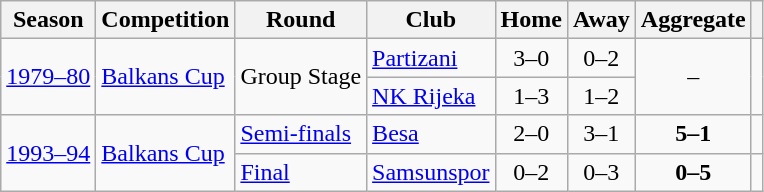<table class="wikitable">
<tr>
<th>Season</th>
<th>Competition</th>
<th>Round</th>
<th>Club</th>
<th>Home</th>
<th>Away</th>
<th>Aggregate</th>
<th></th>
</tr>
<tr>
<td rowspan="2"><a href='#'>1979–80</a></td>
<td rowspan="2"><a href='#'>Balkans Cup</a></td>
<td rowspan="2">Group Stage</td>
<td> <a href='#'>Partizani</a></td>
<td align="center">3–0</td>
<td align="center">0–2</td>
<td rowspan="2" align="center">–</td>
<td rowspan="2"></td>
</tr>
<tr>
<td> <a href='#'>NK Rijeka</a></td>
<td align="center">1–3</td>
<td align="center">1–2</td>
</tr>
<tr>
<td rowspan="2"><a href='#'>1993–94</a></td>
<td rowspan="2"><a href='#'>Balkans Cup</a></td>
<td><a href='#'>Semi-finals</a></td>
<td> <a href='#'>Besa</a></td>
<td align="center">2–0</td>
<td align="center">3–1</td>
<td align="center"><strong>5–1</strong></td>
<td></td>
</tr>
<tr>
<td><a href='#'>Final</a></td>
<td> <a href='#'>Samsunspor</a></td>
<td align="center">0–2</td>
<td align="center">0–3</td>
<td align="center"><strong>0–5</strong></td>
<td></td>
</tr>
</table>
